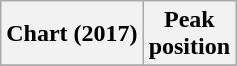<table class="wikitable plainrowheaders">
<tr>
<th>Chart (2017)</th>
<th>Peak<br>position</th>
</tr>
<tr>
</tr>
</table>
